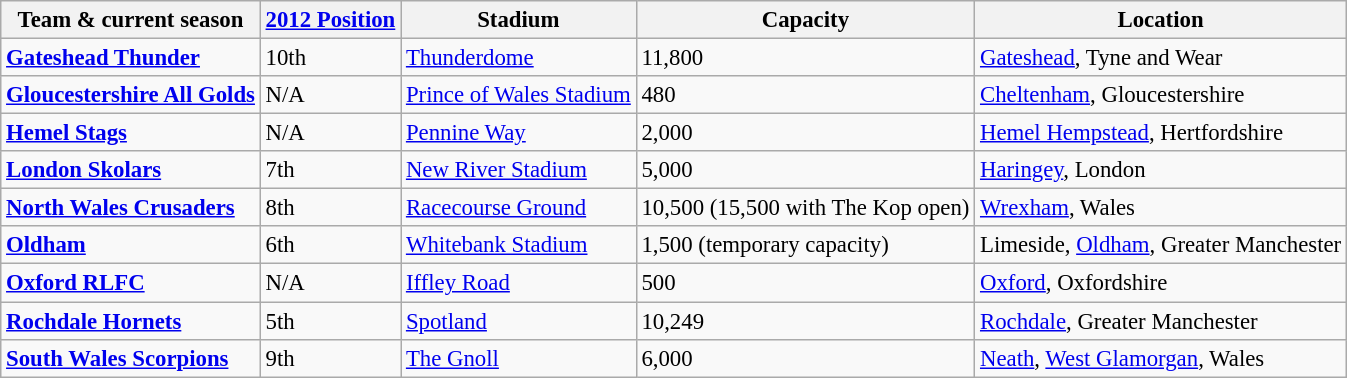<table class="wikitable sortable" style="font-size: 95%">
<tr>
<th>Team & current season</th>
<th><a href='#'>2012 Position</a></th>
<th>Stadium</th>
<th>Capacity</th>
<th>Location</th>
</tr>
<tr>
<td> <strong><a href='#'>Gateshead Thunder</a></strong></td>
<td>10th</td>
<td><a href='#'>Thunderdome</a></td>
<td>11,800</td>
<td><a href='#'>Gateshead</a>, Tyne and Wear</td>
</tr>
<tr>
<td> <strong><a href='#'>Gloucestershire All Golds</a></strong></td>
<td>N/A</td>
<td><a href='#'>Prince of Wales Stadium</a></td>
<td>480</td>
<td><a href='#'>Cheltenham</a>, Gloucestershire</td>
</tr>
<tr>
<td> <strong><a href='#'>Hemel Stags</a></strong></td>
<td>N/A</td>
<td><a href='#'>Pennine Way</a></td>
<td>2,000</td>
<td><a href='#'>Hemel Hempstead</a>, Hertfordshire</td>
</tr>
<tr>
<td> <strong><a href='#'>London Skolars</a></strong></td>
<td>7th</td>
<td><a href='#'>New River Stadium</a></td>
<td>5,000</td>
<td><a href='#'>Haringey</a>, London</td>
</tr>
<tr>
<td> <strong><a href='#'>North Wales Crusaders</a></strong></td>
<td>8th</td>
<td><a href='#'>Racecourse Ground</a></td>
<td>10,500 (15,500 with The Kop open)</td>
<td><a href='#'>Wrexham</a>, Wales</td>
</tr>
<tr>
<td> <strong><a href='#'>Oldham</a></strong></td>
<td>6th</td>
<td><a href='#'>Whitebank Stadium</a></td>
<td>1,500 (temporary capacity)</td>
<td>Limeside, <a href='#'>Oldham</a>, Greater Manchester</td>
</tr>
<tr>
<td> <strong><a href='#'>Oxford RLFC</a></strong></td>
<td>N/A</td>
<td><a href='#'>Iffley Road</a></td>
<td>500</td>
<td><a href='#'>Oxford</a>, Oxfordshire</td>
</tr>
<tr>
<td> <strong><a href='#'>Rochdale Hornets</a></strong></td>
<td>5th</td>
<td><a href='#'>Spotland</a></td>
<td>10,249</td>
<td><a href='#'>Rochdale</a>, Greater Manchester</td>
</tr>
<tr>
<td> <strong><a href='#'>South Wales Scorpions</a></strong></td>
<td>9th</td>
<td><a href='#'>The Gnoll</a></td>
<td>6,000</td>
<td><a href='#'>Neath</a>, <a href='#'>West Glamorgan</a>, Wales</td>
</tr>
</table>
